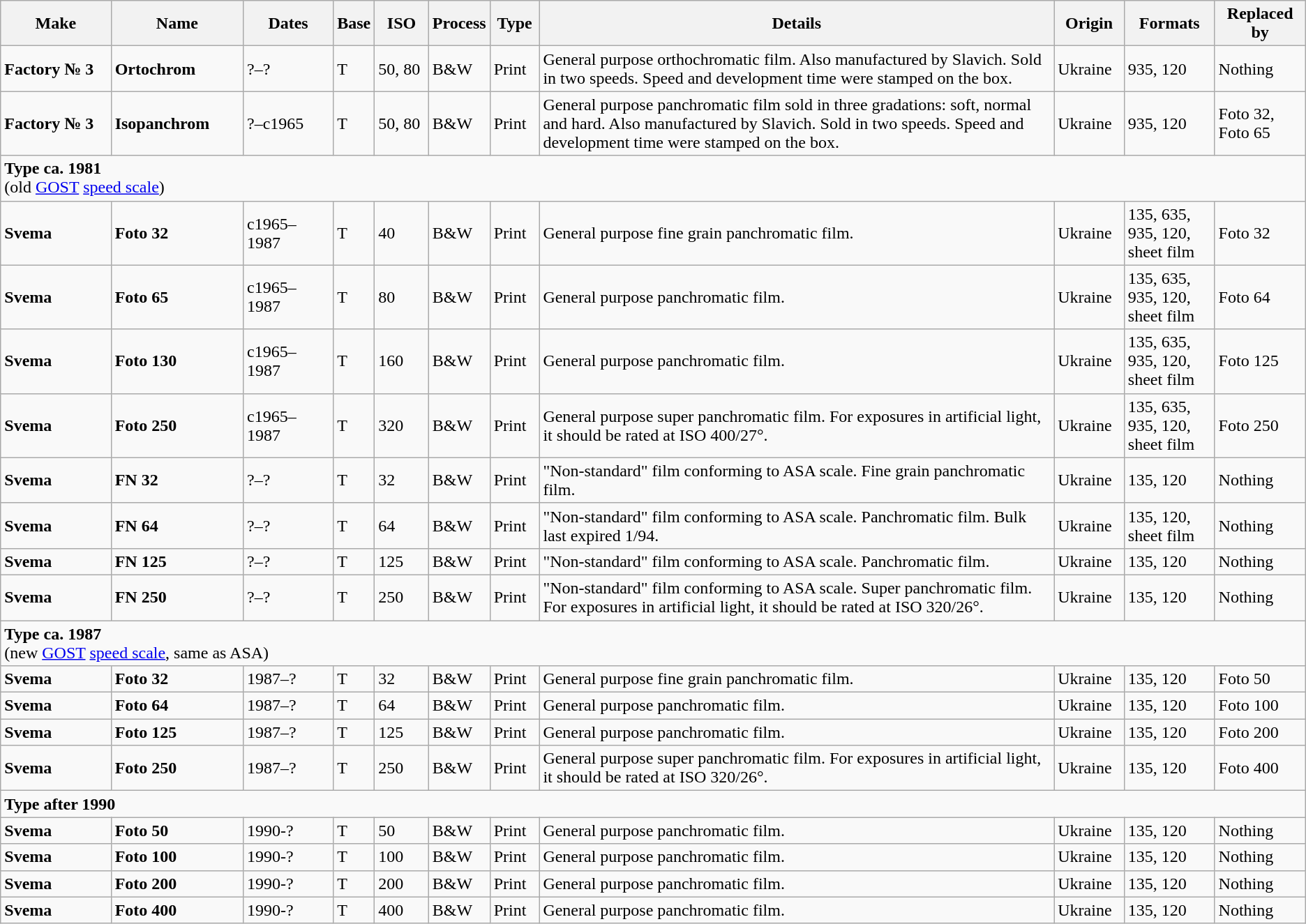<table class="wikitable">
<tr>
<th scope="col" style="width: 100px;">Make</th>
<th scope="col" style="width: 120px;">Name</th>
<th scope="col" style="width: 80px;">Dates</th>
<th scope="col" style="width: 30px;">Base</th>
<th scope="col" style="width: 45px;">ISO</th>
<th scope="col" style="width: 40px;">Process</th>
<th scope="col" style="width: 40px;">Type</th>
<th scope="col" style="width: 500px;">Details</th>
<th scope="col" style="width: 60px;">Origin</th>
<th scope="col" style="width: 80px;">Formats</th>
<th scope="col" style="width: 80px;">Replaced by</th>
</tr>
<tr>
<td><strong>Factory № 3</strong></td>
<td><strong>Ortochrom</strong></td>
<td>?–?</td>
<td>T</td>
<td>50, 80</td>
<td>B&W</td>
<td>Print</td>
<td>General purpose orthochromatic film. Also manufactured by Slavich. Sold in two speeds. Speed and development time were stamped on the box.</td>
<td>Ukraine</td>
<td>935, 120</td>
<td>Nothing</td>
</tr>
<tr>
<td><strong>Factory № 3</strong></td>
<td><strong>Isopanchrom</strong></td>
<td>?–c1965</td>
<td>T</td>
<td>50, 80</td>
<td>B&W</td>
<td>Print</td>
<td>General purpose panchromatic film sold in three gradations: soft, normal and hard. Also manufactured by Slavich. Sold in two speeds. Speed and development time were stamped on the box.</td>
<td>Ukraine</td>
<td>935, 120</td>
<td>Foto 32, Foto 65</td>
</tr>
<tr>
<td colspan="11"><strong>Type ca. 1981</strong><br>(old <a href='#'>GOST</a> <a href='#'>speed scale</a>)</td>
</tr>
<tr>
<td><strong>Svema</strong></td>
<td><strong>Foto 32</strong></td>
<td>c1965–1987</td>
<td>T</td>
<td>40</td>
<td>B&W</td>
<td>Print</td>
<td>General purpose fine grain panchromatic film.</td>
<td>Ukraine</td>
<td>135, 635, 935, 120, sheet film</td>
<td>Foto 32</td>
</tr>
<tr>
<td><strong>Svema</strong></td>
<td><strong>Foto 65</strong></td>
<td>c1965–1987</td>
<td>T</td>
<td>80</td>
<td>B&W</td>
<td>Print</td>
<td>General purpose panchromatic film.</td>
<td>Ukraine</td>
<td>135, 635, 935, 120, sheet film</td>
<td>Foto 64</td>
</tr>
<tr>
<td><strong>Svema</strong></td>
<td><strong>Foto 130</strong></td>
<td>c1965–1987</td>
<td>T</td>
<td>160</td>
<td>B&W</td>
<td>Print</td>
<td>General purpose panchromatic film.</td>
<td>Ukraine</td>
<td>135, 635, 935, 120, sheet film</td>
<td>Foto 125</td>
</tr>
<tr>
<td><strong>Svema</strong></td>
<td><strong>Foto 250</strong></td>
<td>c1965–1987</td>
<td>T</td>
<td>320</td>
<td>B&W</td>
<td>Print</td>
<td>General purpose super panchromatic film. For exposures in artificial light, it should be rated at ISO 400/27°.</td>
<td>Ukraine</td>
<td>135, 635, 935, 120, sheet film</td>
<td>Foto 250</td>
</tr>
<tr>
<td><strong>Svema</strong></td>
<td><strong>FN 32</strong></td>
<td>?–?</td>
<td>T</td>
<td>32</td>
<td>B&W</td>
<td>Print</td>
<td>"Non-standard" film conforming to ASA scale. Fine grain panchromatic film.</td>
<td>Ukraine</td>
<td>135, 120</td>
<td>Nothing</td>
</tr>
<tr>
<td><strong>Svema</strong></td>
<td><strong>FN 64</strong></td>
<td>?–?</td>
<td>T</td>
<td>64</td>
<td>B&W</td>
<td>Print</td>
<td>"Non-standard" film conforming to ASA scale. Panchromatic film. Bulk last expired 1/94.</td>
<td>Ukraine</td>
<td>135, 120, sheet film</td>
<td>Nothing</td>
</tr>
<tr>
<td><strong>Svema</strong></td>
<td><strong>FN 125</strong></td>
<td>?–?</td>
<td>T</td>
<td>125</td>
<td>B&W</td>
<td>Print</td>
<td>"Non-standard" film conforming to ASA scale. Panchromatic film.</td>
<td>Ukraine</td>
<td>135, 120</td>
<td>Nothing</td>
</tr>
<tr>
<td><strong>Svema</strong></td>
<td><strong>FN 250</strong></td>
<td>?–?</td>
<td>T</td>
<td>250</td>
<td>B&W</td>
<td>Print</td>
<td>"Non-standard" film conforming to ASA scale. Super panchromatic film. For exposures in artificial light, it should be rated at ISO 320/26°.</td>
<td>Ukraine</td>
<td>135, 120</td>
<td>Nothing</td>
</tr>
<tr>
<td colspan="11"><strong>Type ca. 1987</strong><br>(new <a href='#'>GOST</a> <a href='#'>speed scale</a>, same as ASA)</td>
</tr>
<tr>
<td><strong>Svema</strong></td>
<td><strong>Foto 32</strong></td>
<td>1987–?</td>
<td>T</td>
<td>32</td>
<td>B&W</td>
<td>Print</td>
<td>General purpose fine grain panchromatic film.</td>
<td>Ukraine</td>
<td>135, 120</td>
<td>Foto 50</td>
</tr>
<tr>
<td><strong>Svema</strong></td>
<td><strong>Foto 64</strong></td>
<td>1987–?</td>
<td>T</td>
<td>64</td>
<td>B&W</td>
<td>Print</td>
<td>General purpose panchromatic film.</td>
<td>Ukraine</td>
<td>135, 120</td>
<td>Foto 100</td>
</tr>
<tr>
<td><strong>Svema</strong></td>
<td><strong>Foto 125</strong></td>
<td>1987–?</td>
<td>T</td>
<td>125</td>
<td>B&W</td>
<td>Print</td>
<td>General purpose panchromatic film.</td>
<td>Ukraine</td>
<td>135, 120</td>
<td>Foto 200</td>
</tr>
<tr>
<td><strong>Svema</strong></td>
<td><strong>Foto 250</strong></td>
<td>1987–?</td>
<td>T</td>
<td>250</td>
<td>B&W</td>
<td>Print</td>
<td>General purpose super panchromatic film. For exposures in artificial light, it should be rated at ISO 320/26°.</td>
<td>Ukraine</td>
<td>135, 120</td>
<td>Foto 400</td>
</tr>
<tr>
<td colspan="11"><strong>Type after 1990</strong></td>
</tr>
<tr>
<td><strong>Svema</strong></td>
<td><strong>Foto 50</strong></td>
<td>1990-?</td>
<td>T</td>
<td>50</td>
<td>B&W</td>
<td>Print</td>
<td>General purpose panchromatic film.</td>
<td>Ukraine</td>
<td>135, 120</td>
<td>Nothing</td>
</tr>
<tr>
<td><strong>Svema</strong></td>
<td><strong>Foto 100</strong></td>
<td>1990-?</td>
<td>T</td>
<td>100</td>
<td>B&W</td>
<td>Print</td>
<td>General purpose panchromatic film.</td>
<td>Ukraine</td>
<td>135, 120</td>
<td>Nothing</td>
</tr>
<tr>
<td><strong>Svema</strong></td>
<td><strong>Foto 200</strong></td>
<td>1990-?</td>
<td>T</td>
<td>200</td>
<td>B&W</td>
<td>Print</td>
<td>General purpose panchromatic film.</td>
<td>Ukraine</td>
<td>135, 120</td>
<td>Nothing</td>
</tr>
<tr>
<td><strong>Svema</strong></td>
<td><strong>Foto 400</strong></td>
<td>1990-?</td>
<td>T</td>
<td>400</td>
<td>B&W</td>
<td>Print</td>
<td>General purpose panchromatic film.</td>
<td>Ukraine</td>
<td>135, 120</td>
<td>Nothing</td>
</tr>
</table>
